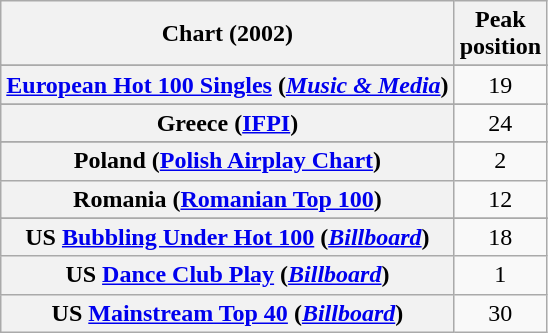<table class="wikitable sortable plainrowheaders" style="text-align:center">
<tr>
<th scope="col">Chart (2002)</th>
<th scope="col">Peak<br>position</th>
</tr>
<tr>
</tr>
<tr>
</tr>
<tr>
</tr>
<tr>
</tr>
<tr>
</tr>
<tr>
<th scope="row"><a href='#'>European Hot 100 Singles</a> (<em><a href='#'>Music & Media</a></em>)</th>
<td>19</td>
</tr>
<tr>
</tr>
<tr>
</tr>
<tr>
</tr>
<tr>
<th scope="row">Greece (<a href='#'>IFPI</a>)</th>
<td>24</td>
</tr>
<tr>
</tr>
<tr>
</tr>
<tr>
</tr>
<tr>
</tr>
<tr>
</tr>
<tr>
</tr>
<tr>
</tr>
<tr>
</tr>
<tr>
<th scope="row">Poland (<a href='#'>Polish Airplay Chart</a>)</th>
<td>2</td>
</tr>
<tr>
<th scope="row">Romania (<a href='#'>Romanian Top 100</a>)</th>
<td>12</td>
</tr>
<tr>
</tr>
<tr>
</tr>
<tr>
</tr>
<tr>
</tr>
<tr>
</tr>
<tr>
<th scope="row">US <a href='#'>Bubbling Under Hot 100</a> (<em><a href='#'>Billboard</a></em>)</th>
<td>18</td>
</tr>
<tr>
<th scope="row">US <a href='#'>Dance Club Play</a> (<em><a href='#'>Billboard</a></em>)</th>
<td>1</td>
</tr>
<tr>
<th scope="row">US <a href='#'>Mainstream Top 40</a> (<em><a href='#'>Billboard</a></em>)</th>
<td>30</td>
</tr>
</table>
